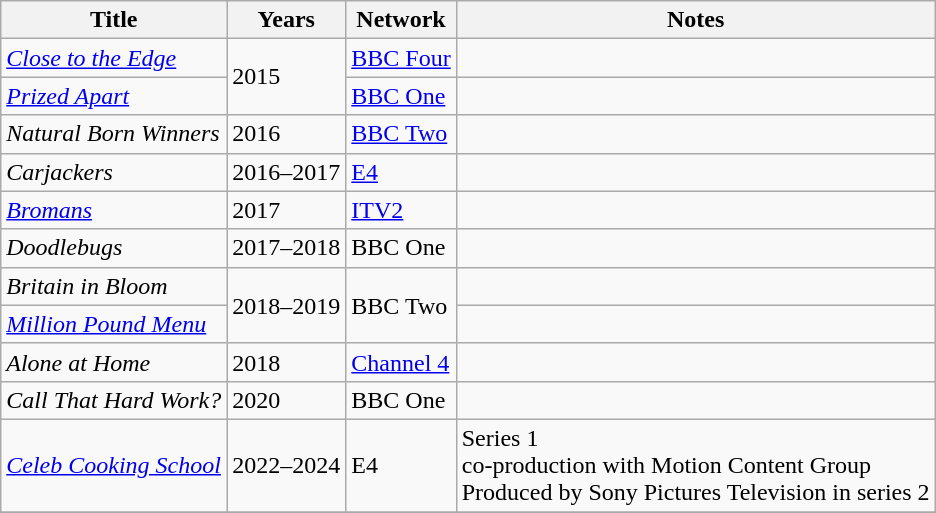<table class="wikitable sortable">
<tr>
<th>Title</th>
<th>Years</th>
<th>Network</th>
<th>Notes</th>
</tr>
<tr>
<td><em><a href='#'>Close to the Edge</a></em></td>
<td rowspan="2">2015</td>
<td><a href='#'>BBC Four</a></td>
<td></td>
</tr>
<tr>
<td><em><a href='#'>Prized Apart</a></em></td>
<td><a href='#'>BBC One</a></td>
<td></td>
</tr>
<tr>
<td><em>Natural Born Winners</em></td>
<td>2016</td>
<td><a href='#'>BBC Two</a></td>
<td></td>
</tr>
<tr>
<td><em>Carjackers</em></td>
<td>2016–2017</td>
<td><a href='#'>E4</a></td>
<td></td>
</tr>
<tr>
<td><em><a href='#'>Bromans</a></em></td>
<td>2017</td>
<td><a href='#'>ITV2</a></td>
<td></td>
</tr>
<tr>
<td><em>Doodlebugs</em></td>
<td>2017–2018</td>
<td>BBC One</td>
<td></td>
</tr>
<tr>
<td><em>Britain in Bloom</em></td>
<td rowspan="2">2018–2019</td>
<td rowspan="2">BBC Two</td>
</tr>
<tr>
<td><em><a href='#'>Million Pound Menu</a></em></td>
<td></td>
</tr>
<tr>
<td><em>Alone at Home</em></td>
<td>2018</td>
<td><a href='#'>Channel 4</a></td>
<td></td>
</tr>
<tr>
<td><em>Call That Hard Work?</em></td>
<td>2020</td>
<td>BBC One</td>
<td></td>
</tr>
<tr>
<td><em><a href='#'>Celeb Cooking School</a></em></td>
<td>2022–2024</td>
<td>E4</td>
<td>Series 1<br>co-production with Motion Content Group<br>Produced by Sony Pictures Television in series 2</td>
</tr>
<tr>
</tr>
</table>
